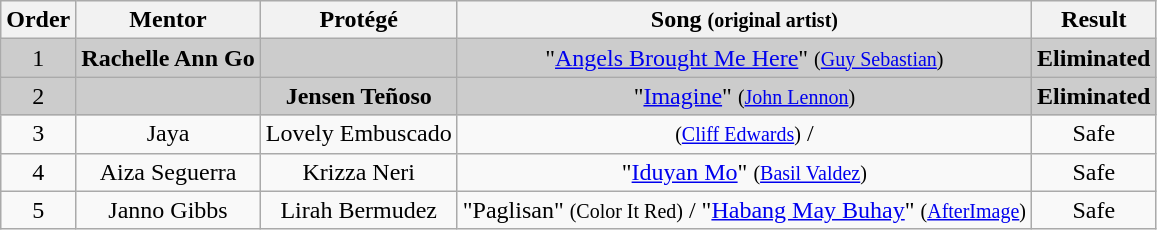<table class="wikitable plainrowheaders" style="text-align:center;">
<tr bgcolor="#f2f2f2">
<th>Order</th>
<th>Mentor</th>
<th>Protégé</th>
<th>Song <small>(original artist)</small></th>
<th>Result</th>
</tr>
<tr style="background:#ccc">
<td>1</td>
<td><strong>Rachelle Ann Go</strong></td>
<td></td>
<td>"<a href='#'>Angels Brought Me Here</a>" <small>(<a href='#'>Guy Sebastian</a>)</small></td>
<td><strong>Eliminated</strong></td>
</tr>
<tr style="background:#ccc">
<td>2</td>
<td></td>
<td><strong>Jensen Teñoso</strong></td>
<td>"<a href='#'>Imagine</a>" <small>(<a href='#'>John Lennon</a>)</small></td>
<td><strong>Eliminated</strong></td>
</tr>
<tr>
<td>3</td>
<td>Jaya</td>
<td>Lovely Embuscado</td>
<td> <small>(<a href='#'>Cliff Edwards</a>)</small> / </td>
<td>Safe</td>
</tr>
<tr>
<td>4</td>
<td>Aiza Seguerra</td>
<td>Krizza Neri</td>
<td>"<a href='#'>Iduyan Mo</a>" <small>(<a href='#'>Basil Valdez</a>)</small></td>
<td>Safe</td>
</tr>
<tr>
<td>5</td>
<td>Janno Gibbs</td>
<td>Lirah Bermudez</td>
<td>"Paglisan" <small>(Color It Red)</small> / "<a href='#'>Habang May Buhay</a>" <small>(<a href='#'>AfterImage</a>)</small></td>
<td>Safe</td>
</tr>
</table>
